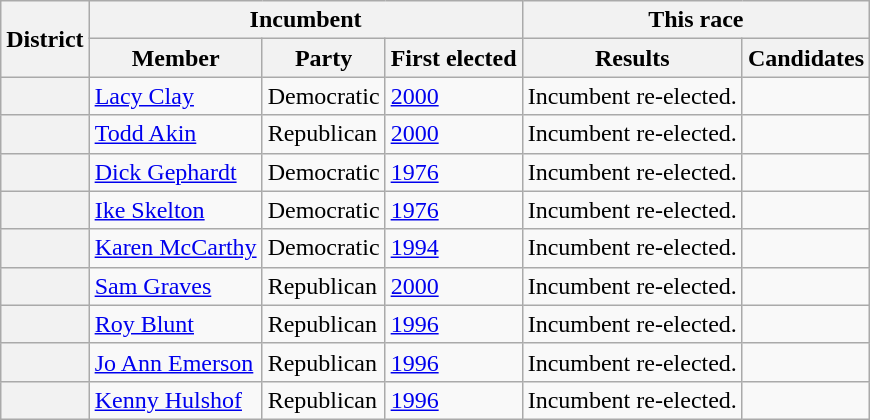<table class=wikitable>
<tr>
<th rowspan=2>District</th>
<th colspan=3>Incumbent</th>
<th colspan=2>This race</th>
</tr>
<tr>
<th>Member</th>
<th>Party</th>
<th>First elected</th>
<th>Results</th>
<th>Candidates</th>
</tr>
<tr>
<th></th>
<td><a href='#'>Lacy Clay</a></td>
<td>Democratic</td>
<td><a href='#'>2000</a></td>
<td>Incumbent re-elected.</td>
<td nowrap></td>
</tr>
<tr>
<th></th>
<td><a href='#'>Todd Akin</a></td>
<td>Republican</td>
<td><a href='#'>2000</a></td>
<td>Incumbent re-elected.</td>
<td nowrap></td>
</tr>
<tr>
<th></th>
<td><a href='#'>Dick Gephardt</a></td>
<td>Democratic</td>
<td><a href='#'>1976</a></td>
<td>Incumbent re-elected.</td>
<td nowrap></td>
</tr>
<tr>
<th></th>
<td><a href='#'>Ike Skelton</a></td>
<td>Democratic</td>
<td><a href='#'>1976</a></td>
<td>Incumbent re-elected.</td>
<td nowrap></td>
</tr>
<tr>
<th></th>
<td><a href='#'>Karen McCarthy</a></td>
<td>Democratic</td>
<td><a href='#'>1994</a></td>
<td>Incumbent re-elected.</td>
<td nowrap></td>
</tr>
<tr>
<th></th>
<td><a href='#'>Sam Graves</a></td>
<td>Republican</td>
<td><a href='#'>2000</a></td>
<td>Incumbent re-elected.</td>
<td nowrap></td>
</tr>
<tr>
<th></th>
<td><a href='#'>Roy Blunt</a></td>
<td>Republican</td>
<td><a href='#'>1996</a></td>
<td>Incumbent re-elected.</td>
<td nowrap></td>
</tr>
<tr>
<th></th>
<td><a href='#'>Jo Ann Emerson</a></td>
<td>Republican</td>
<td><a href='#'>1996</a></td>
<td>Incumbent re-elected.</td>
<td nowrap></td>
</tr>
<tr>
<th></th>
<td><a href='#'>Kenny Hulshof</a></td>
<td>Republican</td>
<td><a href='#'>1996</a></td>
<td>Incumbent re-elected.</td>
<td nowrap></td>
</tr>
</table>
